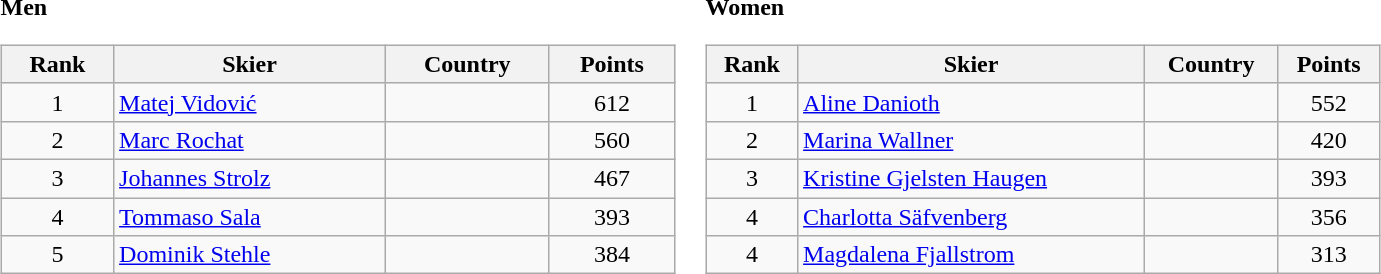<table>
<tr>
<td valign="top"><strong>Men</strong><br><table class="wikitable" width="450px">
<tr class="backgroundcolor5">
<th>Rank</th>
<th>Skier</th>
<th>Country</th>
<th>Points</th>
</tr>
<tr>
<td align="center">1</td>
<td><a href='#'>Matej Vidović</a></td>
<td></td>
<td align="center">612</td>
</tr>
<tr>
<td align="center">2</td>
<td><a href='#'>Marc Rochat</a></td>
<td></td>
<td align="center">560</td>
</tr>
<tr>
<td align="center">3</td>
<td><a href='#'>Johannes Strolz</a></td>
<td></td>
<td align="center">467</td>
</tr>
<tr>
<td align="center">4</td>
<td><a href='#'>Tommaso Sala</a></td>
<td></td>
<td align="center">393</td>
</tr>
<tr>
<td align="center">5</td>
<td><a href='#'>Dominik Stehle</a></td>
<td></td>
<td align="center">384</td>
</tr>
</table>
</td>
<td valign="top"><strong>Women</strong><br><table class="wikitable" width="450px">
<tr class="backgroundcolor5">
<th>Rank</th>
<th>Skier</th>
<th>Country</th>
<th>Points</th>
</tr>
<tr>
<td align="center">1</td>
<td><a href='#'>Aline Danioth</a></td>
<td></td>
<td align="center">552</td>
</tr>
<tr>
<td align="center">2</td>
<td><a href='#'>Marina Wallner</a></td>
<td></td>
<td align="center">420</td>
</tr>
<tr>
<td align="center">3</td>
<td><a href='#'>Kristine Gjelsten Haugen</a></td>
<td></td>
<td align="center">393</td>
</tr>
<tr>
<td align="center">4</td>
<td><a href='#'>Charlotta Säfvenberg</a></td>
<td></td>
<td align="center">356</td>
</tr>
<tr>
<td align="center">4</td>
<td><a href='#'>Magdalena Fjallstrom</a></td>
<td></td>
<td align="center">313</td>
</tr>
</table>
</td>
</tr>
</table>
